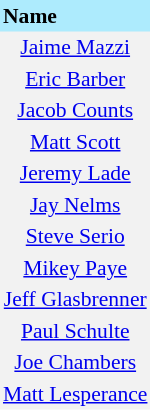<table border=0 cellpadding=2 cellspacing=0  |- bgcolor=#F2F2F2 style="text-align:center; font-size:90%;">
<tr bgcolor=#ADEBFD>
<th align=left>Name</th>
</tr>
<tr>
<td><a href='#'>Jaime Mazzi</a></td>
</tr>
<tr>
<td><a href='#'>Eric Barber</a></td>
</tr>
<tr>
<td><a href='#'>Jacob Counts</a></td>
</tr>
<tr>
<td><a href='#'>Matt Scott</a></td>
</tr>
<tr>
<td><a href='#'>Jeremy Lade</a></td>
</tr>
<tr>
<td><a href='#'>Jay Nelms</a></td>
</tr>
<tr>
<td><a href='#'>Steve Serio</a></td>
</tr>
<tr>
<td><a href='#'>Mikey Paye</a></td>
</tr>
<tr>
<td><a href='#'>Jeff Glasbrenner</a></td>
</tr>
<tr>
<td><a href='#'>Paul Schulte</a></td>
</tr>
<tr>
<td><a href='#'>Joe Chambers</a></td>
</tr>
<tr>
<td><a href='#'>Matt Lesperance</a></td>
</tr>
</table>
